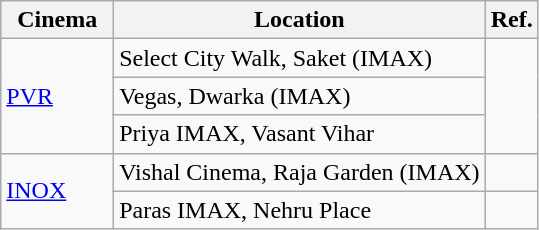<table class="wikitable">
<tr>
<th width="21%">Cinema</th>
<th>Location</th>
<th>Ref.</th>
</tr>
<tr>
<td Rowspan="3"><a href='#'>PVR</a></td>
<td>Select City Walk, Saket (IMAX)</td>
<td Rowspan="3"></td>
</tr>
<tr>
<td>Vegas, Dwarka (IMAX)</td>
</tr>
<tr>
<td>Priya IMAX, Vasant Vihar</td>
</tr>
<tr>
<td Rowspan="2"><a href='#'>INOX</a></td>
<td>Vishal Cinema, Raja Garden (IMAX)</td>
<td></td>
</tr>
<tr>
<td>Paras IMAX, Nehru Place</td>
<td></td>
</tr>
</table>
